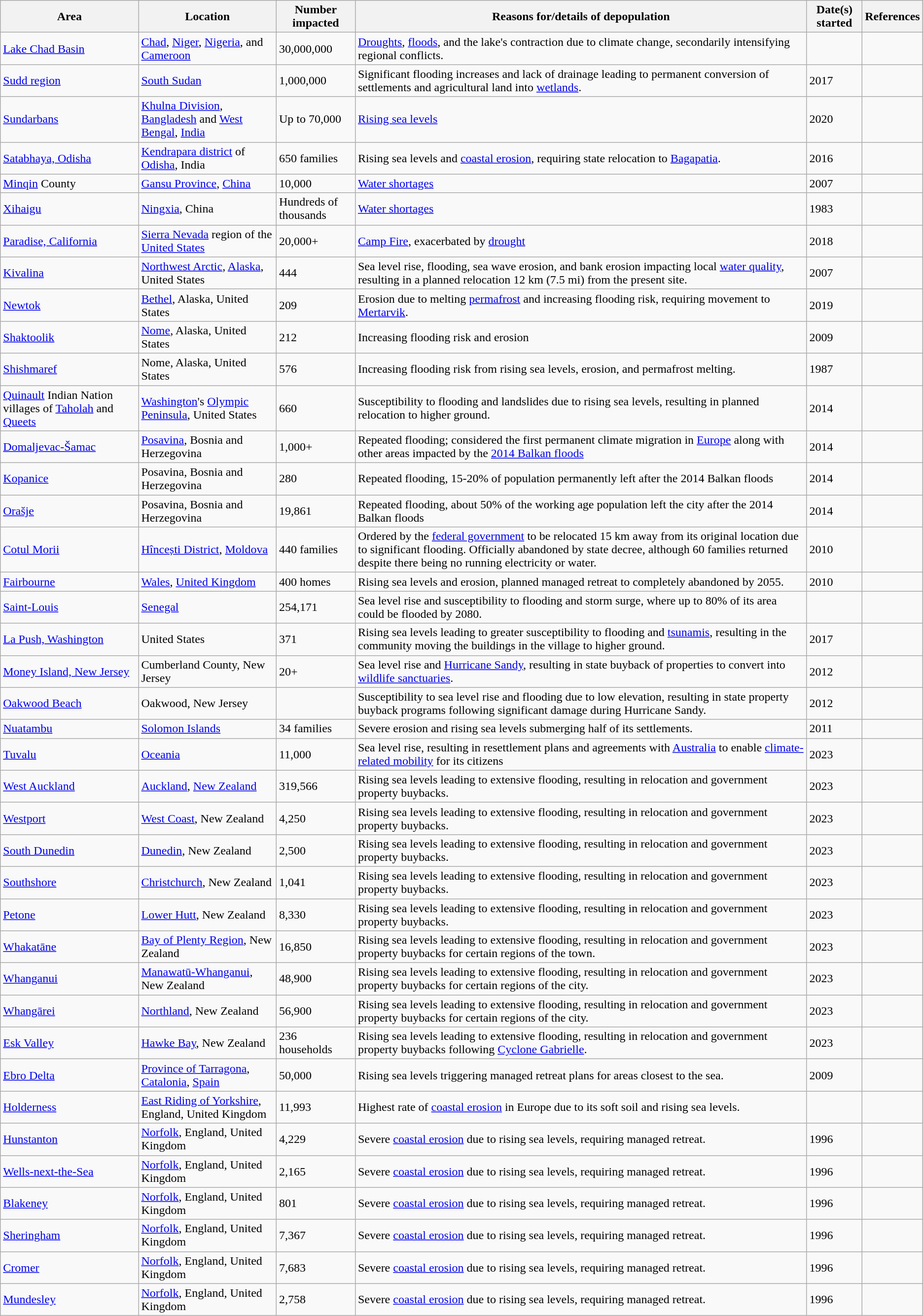<table class="wikitable sortable">
<tr>
<th>Area</th>
<th>Location</th>
<th>Number impacted</th>
<th>Reasons for/details of depopulation</th>
<th>Date(s) started</th>
<th>References</th>
</tr>
<tr>
<td><a href='#'>Lake Chad Basin</a></td>
<td><a href='#'>Chad</a>, <a href='#'>Niger</a>, <a href='#'>Nigeria</a>, and <a href='#'>Cameroon</a></td>
<td>30,000,000</td>
<td><a href='#'>Droughts</a>, <a href='#'>floods</a>, and the lake's contraction due to climate change, secondarily intensifying regional conflicts.</td>
<td></td>
<td></td>
</tr>
<tr>
<td><a href='#'>Sudd region</a></td>
<td><a href='#'>South Sudan</a></td>
<td>1,000,000</td>
<td>Significant flooding increases and lack of drainage leading to permanent conversion of settlements and agricultural land into <a href='#'>wetlands</a>.</td>
<td>2017</td>
<td></td>
</tr>
<tr>
<td><a href='#'>Sundarbans</a></td>
<td><a href='#'>Khulna Division</a>, <a href='#'>Bangladesh</a> and <a href='#'>West Bengal</a>, <a href='#'>India</a></td>
<td>Up to 70,000</td>
<td><a href='#'>Rising sea levels</a></td>
<td>2020</td>
<td></td>
</tr>
<tr>
<td><a href='#'>Satabhaya, Odisha</a></td>
<td><a href='#'>Kendrapara district</a> of <a href='#'>Odisha</a>, India</td>
<td>650 families</td>
<td>Rising sea levels and <a href='#'>coastal erosion</a>, requiring state relocation to <a href='#'>Bagapatia</a>.</td>
<td>2016</td>
<td></td>
</tr>
<tr>
<td><a href='#'>Minqin</a> County</td>
<td><a href='#'>Gansu Province</a>, <a href='#'>China</a></td>
<td>10,000</td>
<td><a href='#'>Water shortages</a></td>
<td>2007</td>
<td></td>
</tr>
<tr>
<td><a href='#'>Xihaigu</a></td>
<td><a href='#'>Ningxia</a>, China</td>
<td>Hundreds of thousands</td>
<td><a href='#'>Water shortages</a></td>
<td>1983</td>
<td></td>
</tr>
<tr>
<td><a href='#'>Paradise, California</a></td>
<td><a href='#'>Sierra Nevada</a> region of the <a href='#'>United States</a></td>
<td>20,000+</td>
<td><a href='#'>Camp Fire</a>, exacerbated by <a href='#'>drought</a></td>
<td>2018</td>
<td></td>
</tr>
<tr>
<td><a href='#'>Kivalina</a></td>
<td><a href='#'>Northwest Arctic</a>, <a href='#'>Alaska</a>, United States</td>
<td>444</td>
<td>Sea level rise, flooding, sea wave erosion, and bank erosion impacting local <a href='#'>water quality</a>, resulting in a planned relocation 12 km (7.5 mi) from the present site.</td>
<td>2007</td>
<td></td>
</tr>
<tr>
<td><a href='#'>Newtok</a></td>
<td><a href='#'>Bethel</a>, Alaska, United States</td>
<td>209</td>
<td>Erosion due to melting <a href='#'>permafrost</a> and increasing flooding risk, requiring movement to <a href='#'>Mertarvik</a>.</td>
<td>2019</td>
<td></td>
</tr>
<tr>
<td><a href='#'>Shaktoolik</a></td>
<td><a href='#'>Nome</a>, Alaska, United States</td>
<td>212</td>
<td>Increasing flooding risk and erosion</td>
<td>2009</td>
<td></td>
</tr>
<tr>
<td><a href='#'>Shishmaref</a></td>
<td>Nome, Alaska, United States</td>
<td>576</td>
<td>Increasing flooding risk from rising sea levels, erosion, and permafrost melting.</td>
<td>1987</td>
<td></td>
</tr>
<tr>
<td><a href='#'>Quinault</a> Indian Nation villages of <a href='#'>Taholah</a> and <a href='#'>Queets</a></td>
<td><a href='#'>Washington</a>'s <a href='#'>Olympic Peninsula</a>, United States</td>
<td>660</td>
<td>Susceptibility to flooding and landslides due to rising sea levels, resulting in planned relocation to higher ground.</td>
<td>2014</td>
<td></td>
</tr>
<tr>
<td><a href='#'>Domaljevac-Šamac</a></td>
<td><a href='#'>Posavina</a>, Bosnia and Herzegovina</td>
<td>1,000+</td>
<td>Repeated flooding; considered the first permanent climate migration in <a href='#'>Europe</a> along with other areas impacted by the <a href='#'>2014 Balkan floods</a></td>
<td>2014</td>
<td></td>
</tr>
<tr>
<td><a href='#'>Kopanice</a></td>
<td>Posavina, Bosnia and Herzegovina</td>
<td>280</td>
<td>Repeated flooding, 15-20% of population permanently left after the 2014 Balkan floods</td>
<td>2014</td>
<td></td>
</tr>
<tr>
<td><a href='#'>Orašje</a></td>
<td>Posavina, Bosnia and Herzegovina</td>
<td>19,861</td>
<td>Repeated flooding, about 50% of the working age population left the city after the 2014 Balkan floods</td>
<td>2014</td>
<td></td>
</tr>
<tr>
<td><a href='#'>Cotul Morii</a></td>
<td><a href='#'>Hîncești District</a>, <a href='#'>Moldova</a></td>
<td>440 families</td>
<td>Ordered by the <a href='#'>federal government</a> to be relocated 15 km away from its original location due to significant flooding. Officially abandoned by state decree, although 60 families returned despite there being no running electricity or water.</td>
<td>2010</td>
<td></td>
</tr>
<tr>
<td><a href='#'>Fairbourne</a></td>
<td><a href='#'>Wales</a>, <a href='#'>United Kingdom</a></td>
<td>400 homes</td>
<td>Rising sea levels and erosion, planned managed retreat to completely abandoned by 2055.</td>
<td>2010</td>
<td></td>
</tr>
<tr>
<td><a href='#'>Saint-Louis</a></td>
<td><a href='#'>Senegal</a></td>
<td>254,171</td>
<td>Sea level rise and susceptibility to flooding and storm surge, where up to 80% of its area could be flooded by 2080.</td>
<td></td>
<td></td>
</tr>
<tr>
<td><a href='#'>La Push, Washington</a></td>
<td>United States</td>
<td>371</td>
<td>Rising sea levels leading to greater susceptibility to flooding and <a href='#'>tsunamis</a>, resulting in the community moving the buildings in the village to higher ground.</td>
<td>2017</td>
<td></td>
</tr>
<tr>
<td><a href='#'>Money Island, New Jersey</a></td>
<td>Cumberland County, New Jersey</td>
<td>20+</td>
<td>Sea level rise and <a href='#'>Hurricane Sandy</a>, resulting in state buyback of properties to convert into <a href='#'>wildlife sanctuaries</a>.</td>
<td>2012</td>
<td></td>
</tr>
<tr>
<td><a href='#'>Oakwood Beach</a></td>
<td>Oakwood, New Jersey</td>
<td></td>
<td>Susceptibility to sea level rise and flooding due to low elevation, resulting in state property buyback programs following significant damage during Hurricane Sandy.</td>
<td>2012</td>
<td></td>
</tr>
<tr>
<td><a href='#'>Nuatambu</a></td>
<td><a href='#'>Solomon Islands</a></td>
<td>34 families</td>
<td>Severe erosion and rising sea levels submerging half of its settlements.</td>
<td>2011</td>
<td></td>
</tr>
<tr>
<td><a href='#'>Tuvalu</a></td>
<td><a href='#'>Oceania</a></td>
<td>11,000</td>
<td>Sea level rise, resulting in resettlement plans and agreements with <a href='#'>Australia</a> to enable <a href='#'>climate-related mobility</a> for its citizens</td>
<td>2023</td>
<td></td>
</tr>
<tr>
<td><a href='#'>West Auckland</a></td>
<td><a href='#'>Auckland</a>, <a href='#'>New Zealand</a></td>
<td>319,566</td>
<td>Rising sea levels leading to extensive flooding, resulting in relocation and government property buybacks.</td>
<td>2023</td>
<td></td>
</tr>
<tr>
<td><a href='#'>Westport</a></td>
<td><a href='#'>West Coast</a>, New Zealand</td>
<td>4,250</td>
<td>Rising sea levels leading to extensive flooding, resulting in relocation and government property buybacks.</td>
<td>2023</td>
<td></td>
</tr>
<tr>
<td><a href='#'>South Dunedin</a></td>
<td><a href='#'>Dunedin</a>, New Zealand</td>
<td>2,500</td>
<td>Rising sea levels leading to extensive flooding, resulting in relocation and government property buybacks.</td>
<td>2023</td>
<td></td>
</tr>
<tr>
<td><a href='#'>Southshore</a></td>
<td><a href='#'>Christchurch</a>, New Zealand</td>
<td>1,041</td>
<td>Rising sea levels leading to extensive flooding, resulting in relocation and government property buybacks.</td>
<td>2023</td>
<td></td>
</tr>
<tr>
<td><a href='#'>Petone</a></td>
<td><a href='#'>Lower Hutt</a>, New Zealand</td>
<td>8,330</td>
<td>Rising sea levels leading to extensive flooding, resulting in relocation and government property buybacks.</td>
<td>2023</td>
<td></td>
</tr>
<tr>
<td><a href='#'>Whakatāne</a></td>
<td><a href='#'>Bay of Plenty Region</a>, New Zealand</td>
<td>16,850</td>
<td>Rising sea levels leading to extensive flooding, resulting in relocation and government property buybacks for certain regions of the town.</td>
<td>2023</td>
<td></td>
</tr>
<tr>
<td><a href='#'>Whanganui</a></td>
<td><a href='#'>Manawatū-Whanganui</a>, New Zealand</td>
<td>48,900</td>
<td>Rising sea levels leading to extensive flooding, resulting in relocation and government property buybacks for certain regions of the city.</td>
<td>2023</td>
<td></td>
</tr>
<tr>
<td><a href='#'>Whangārei</a></td>
<td><a href='#'>Northland</a>, New Zealand</td>
<td>56,900</td>
<td>Rising sea levels leading to extensive flooding, resulting in relocation and government property buybacks for certain regions of the city.</td>
<td>2023</td>
<td></td>
</tr>
<tr>
<td><a href='#'>Esk Valley</a></td>
<td><a href='#'>Hawke Bay</a>, New Zealand</td>
<td>236 households</td>
<td>Rising sea levels leading to extensive flooding, resulting in relocation and government property buybacks following <a href='#'>Cyclone Gabrielle</a>.</td>
<td>2023</td>
<td></td>
</tr>
<tr>
<td><a href='#'>Ebro Delta</a></td>
<td><a href='#'>Province of Tarragona</a>, <a href='#'>Catalonia</a>, <a href='#'>Spain</a></td>
<td>50,000</td>
<td>Rising sea levels triggering managed retreat plans for areas closest to the sea.</td>
<td>2009</td>
<td></td>
</tr>
<tr>
<td><a href='#'>Holderness</a></td>
<td><a href='#'>East Riding of Yorkshire</a>, England, United Kingdom</td>
<td>11,993</td>
<td>Highest rate of <a href='#'>coastal erosion</a> in Europe due to its soft soil and rising sea levels.</td>
<td></td>
<td></td>
</tr>
<tr>
<td><a href='#'>Hunstanton</a></td>
<td><a href='#'>Norfolk</a>, England, United Kingdom</td>
<td>4,229</td>
<td>Severe <a href='#'>coastal erosion</a> due to rising sea levels, requiring managed retreat.</td>
<td>1996</td>
<td></td>
</tr>
<tr>
<td><a href='#'>Wells-next-the-Sea</a></td>
<td><a href='#'>Norfolk</a>, England, United Kingdom</td>
<td>2,165</td>
<td>Severe <a href='#'>coastal erosion</a> due to rising sea levels, requiring managed retreat.</td>
<td>1996</td>
<td></td>
</tr>
<tr>
<td><a href='#'>Blakeney</a></td>
<td><a href='#'>Norfolk</a>, England, United Kingdom</td>
<td>801</td>
<td>Severe <a href='#'>coastal erosion</a> due to rising sea levels, requiring managed retreat.</td>
<td>1996</td>
<td></td>
</tr>
<tr>
<td><a href='#'>Sheringham</a></td>
<td><a href='#'>Norfolk</a>, England, United Kingdom</td>
<td>7,367</td>
<td>Severe <a href='#'>coastal erosion</a> due to rising sea levels, requiring managed retreat.</td>
<td>1996</td>
<td></td>
</tr>
<tr>
<td><a href='#'>Cromer</a></td>
<td><a href='#'>Norfolk</a>, England, United Kingdom</td>
<td>7,683</td>
<td>Severe <a href='#'>coastal erosion</a> due to rising sea levels, requiring managed retreat.</td>
<td>1996</td>
<td></td>
</tr>
<tr>
<td><a href='#'>Mundesley</a></td>
<td><a href='#'>Norfolk</a>, England, United Kingdom</td>
<td>2,758</td>
<td>Severe <a href='#'>coastal erosion</a> due to rising sea levels, requiring managed retreat.</td>
<td>1996</td>
<td></td>
</tr>
</table>
